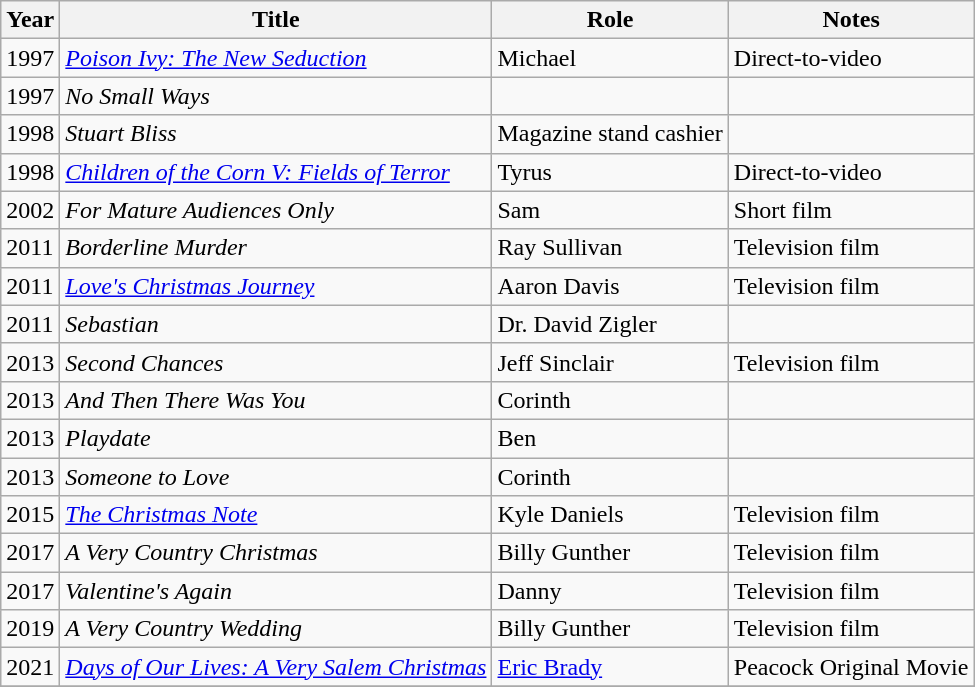<table class="wikitable sortable">
<tr>
<th>Year</th>
<th>Title</th>
<th>Role</th>
<th class="unsortable">Notes</th>
</tr>
<tr>
<td>1997</td>
<td><em><a href='#'>Poison Ivy: The New Seduction</a></em></td>
<td>Michael</td>
<td>Direct-to-video</td>
</tr>
<tr>
<td>1997</td>
<td><em>No Small Ways</em></td>
<td></td>
<td></td>
</tr>
<tr>
<td>1998</td>
<td><em>Stuart Bliss</em></td>
<td>Magazine stand cashier</td>
<td></td>
</tr>
<tr>
<td>1998</td>
<td><em><a href='#'>Children of the Corn V: Fields of Terror</a></em></td>
<td>Tyrus</td>
<td>Direct-to-video</td>
</tr>
<tr>
<td>2002</td>
<td><em>For Mature Audiences Only</em></td>
<td>Sam</td>
<td>Short film</td>
</tr>
<tr>
<td>2011</td>
<td><em>Borderline Murder</em></td>
<td>Ray Sullivan</td>
<td>Television film</td>
</tr>
<tr>
<td>2011</td>
<td><em><a href='#'>Love's Christmas Journey</a></em></td>
<td>Aaron Davis</td>
<td>Television film</td>
</tr>
<tr>
<td>2011</td>
<td><em>Sebastian</em></td>
<td>Dr. David Zigler</td>
<td></td>
</tr>
<tr>
<td>2013</td>
<td><em>Second Chances</em></td>
<td>Jeff Sinclair</td>
<td>Television film</td>
</tr>
<tr>
<td>2013</td>
<td><em>And Then There Was You</em></td>
<td>Corinth</td>
<td></td>
</tr>
<tr>
<td>2013</td>
<td><em>Playdate</em></td>
<td>Ben</td>
<td></td>
</tr>
<tr>
<td>2013</td>
<td><em>Someone to Love</em></td>
<td>Corinth</td>
<td></td>
</tr>
<tr>
<td>2015</td>
<td><em><a href='#'>The Christmas Note</a></em></td>
<td>Kyle Daniels</td>
<td>Television film</td>
</tr>
<tr>
<td>2017</td>
<td><em>A Very Country Christmas</em></td>
<td>Billy Gunther</td>
<td>Television film</td>
</tr>
<tr>
<td>2017</td>
<td><em>Valentine's Again</em></td>
<td>Danny</td>
<td>Television film</td>
</tr>
<tr>
<td>2019</td>
<td><em>A Very Country Wedding</em></td>
<td>Billy Gunther</td>
<td>Television film</td>
</tr>
<tr>
<td>2021</td>
<td><em><a href='#'>Days of Our Lives: A Very Salem Christmas</a></em></td>
<td><a href='#'>Eric Brady</a></td>
<td>Peacock Original Movie</td>
</tr>
<tr>
</tr>
</table>
